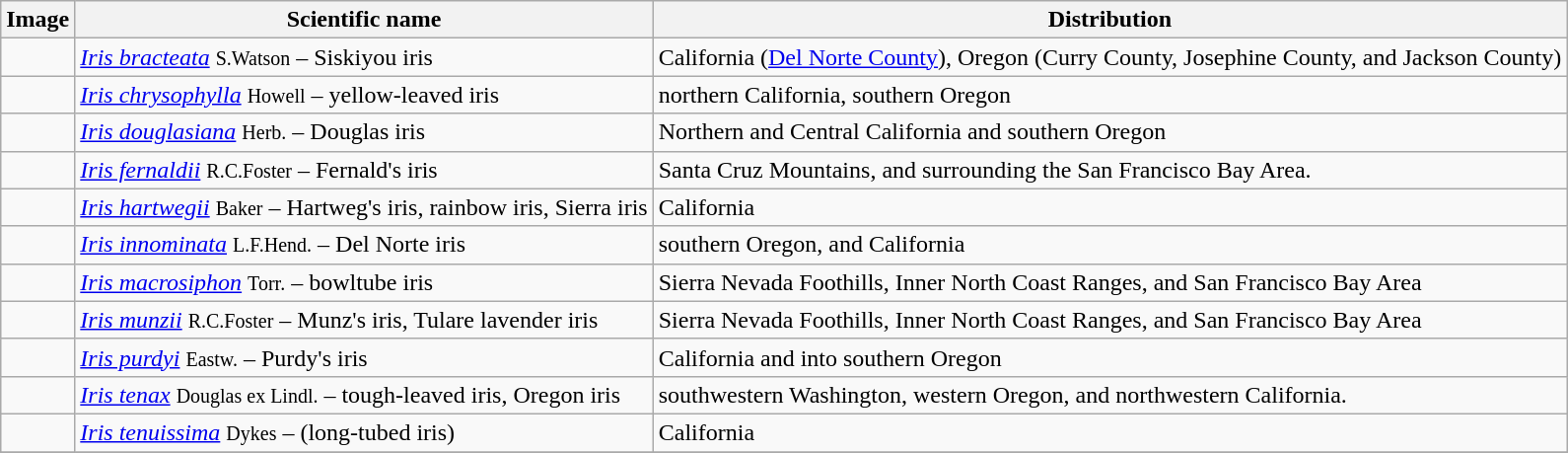<table class="wikitable">
<tr>
<th>Image</th>
<th>Scientific name</th>
<th>Distribution</th>
</tr>
<tr>
<td></td>
<td><em><a href='#'>Iris bracteata</a></em> <small>S.Watson</small> – Siskiyou iris</td>
<td>California (<a href='#'>Del Norte County</a>), Oregon (Curry County, Josephine County, and Jackson County)</td>
</tr>
<tr>
<td></td>
<td><em><a href='#'>Iris chrysophylla</a></em> <small>Howell</small> – yellow-leaved iris</td>
<td>northern California, southern Oregon</td>
</tr>
<tr>
<td></td>
<td><em><a href='#'>Iris douglasiana</a></em> <small>Herb.</small> – Douglas iris</td>
<td>Northern and Central California and southern Oregon</td>
</tr>
<tr>
<td></td>
<td><em><a href='#'>Iris fernaldii</a></em> <small>R.C.Foster</small> – Fernald's iris</td>
<td>Santa Cruz Mountains, and surrounding the San Francisco Bay Area.</td>
</tr>
<tr>
<td></td>
<td><em><a href='#'>Iris hartwegii</a></em> <small>Baker</small> – Hartweg's iris, rainbow iris, Sierra iris</td>
<td>California</td>
</tr>
<tr>
<td></td>
<td><em><a href='#'>Iris innominata</a></em> <small>L.F.Hend.</small> – Del Norte iris</td>
<td>southern Oregon, and California</td>
</tr>
<tr>
<td></td>
<td><em><a href='#'>Iris macrosiphon</a></em> <small>Torr.</small> – bowltube iris</td>
<td>Sierra Nevada Foothills, Inner North Coast Ranges, and San Francisco Bay Area</td>
</tr>
<tr>
<td></td>
<td><em><a href='#'>Iris munzii</a></em> <small>R.C.Foster</small> – Munz's iris, Tulare lavender iris</td>
<td>Sierra Nevada Foothills, Inner North Coast Ranges, and San Francisco Bay Area</td>
</tr>
<tr>
<td></td>
<td><em><a href='#'>Iris purdyi</a></em> <small>Eastw.</small> – Purdy's iris</td>
<td>California and into southern Oregon</td>
</tr>
<tr>
<td></td>
<td><em><a href='#'>Iris tenax</a></em> <small>Douglas ex Lindl.</small> – tough-leaved iris, Oregon iris</td>
<td>southwestern Washington, western Oregon, and northwestern California.</td>
</tr>
<tr>
<td></td>
<td><em><a href='#'>Iris tenuissima</a></em> <small>Dykes</small> – (long-tubed iris)</td>
<td>California</td>
</tr>
<tr>
</tr>
</table>
